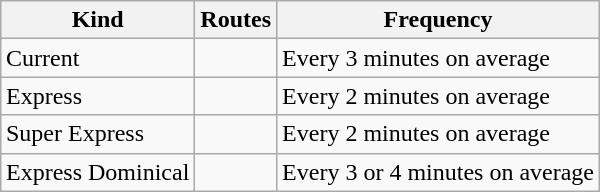<table class="wikitable" style="margin-left: auto; margin-right: auto; border: none;">
<tr>
<th>Kind</th>
<th>Routes</th>
<th>Frequency</th>
</tr>
<tr>
<td>Current</td>
<td>  </td>
<td>Every 3 minutes on average</td>
</tr>
<tr>
<td>Express</td>
<td> </td>
<td>Every 2 minutes on average</td>
</tr>
<tr>
<td>Super Express</td>
<td></td>
<td>Every 2 minutes on average</td>
</tr>
<tr>
<td>Express Dominical</td>
<td></td>
<td>Every 3 or 4 minutes on average</td>
</tr>
</table>
